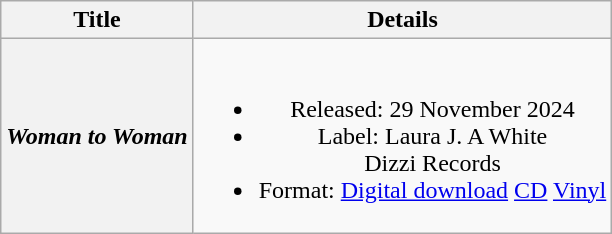<table class="wikitable plainrowheaders" style="text-align:center;">
<tr>
<th scope="col">Title</th>
<th scope="col">Details</th>
</tr>
<tr>
<th scope="row"><em>Woman to Woman</em></th>
<td><br><ul><li>Released: 29 November 2024</li><li>Label: Laura J. A White <br> Dizzi Records</li><li>Format: <a href='#'>Digital download</a> <a href='#'>CD</a> <a href='#'>Vinyl</a></li></ul></td>
</tr>
</table>
